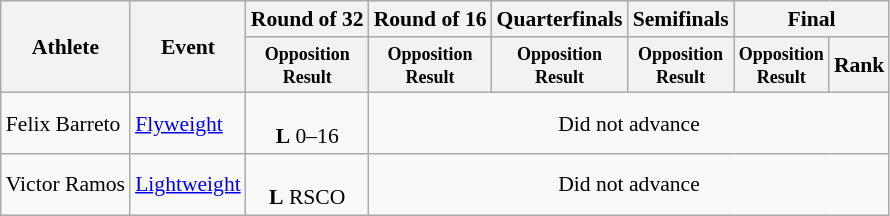<table class=wikitable style="font-size:90%">
<tr>
<th rowspan="2">Athlete</th>
<th rowspan="2">Event</th>
<th>Round of 32</th>
<th>Round of 16</th>
<th>Quarterfinals</th>
<th>Semifinals</th>
<th colspan="2">Final</th>
</tr>
<tr>
<th style="line-height:1em"><small>Opposition<br>Result</small></th>
<th style="line-height:1em"><small>Opposition<br>Result</small></th>
<th style="line-height:1em"><small>Opposition<br>Result</small></th>
<th style="line-height:1em"><small>Opposition<br>Result</small></th>
<th style="line-height:1em"><small>Opposition<br>Result</small></th>
<th>Rank</th>
</tr>
<tr>
<td>Felix Barreto</td>
<td><a href='#'>Flyweight</a></td>
<td align="center"><br><strong>L</strong> 0–16</td>
<td align="center" colspan="5">Did not advance</td>
</tr>
<tr>
<td>Victor Ramos</td>
<td><a href='#'>Lightweight</a></td>
<td align="center"><br><strong>L</strong> RSCO</td>
<td align="center" colspan="5">Did not advance</td>
</tr>
</table>
